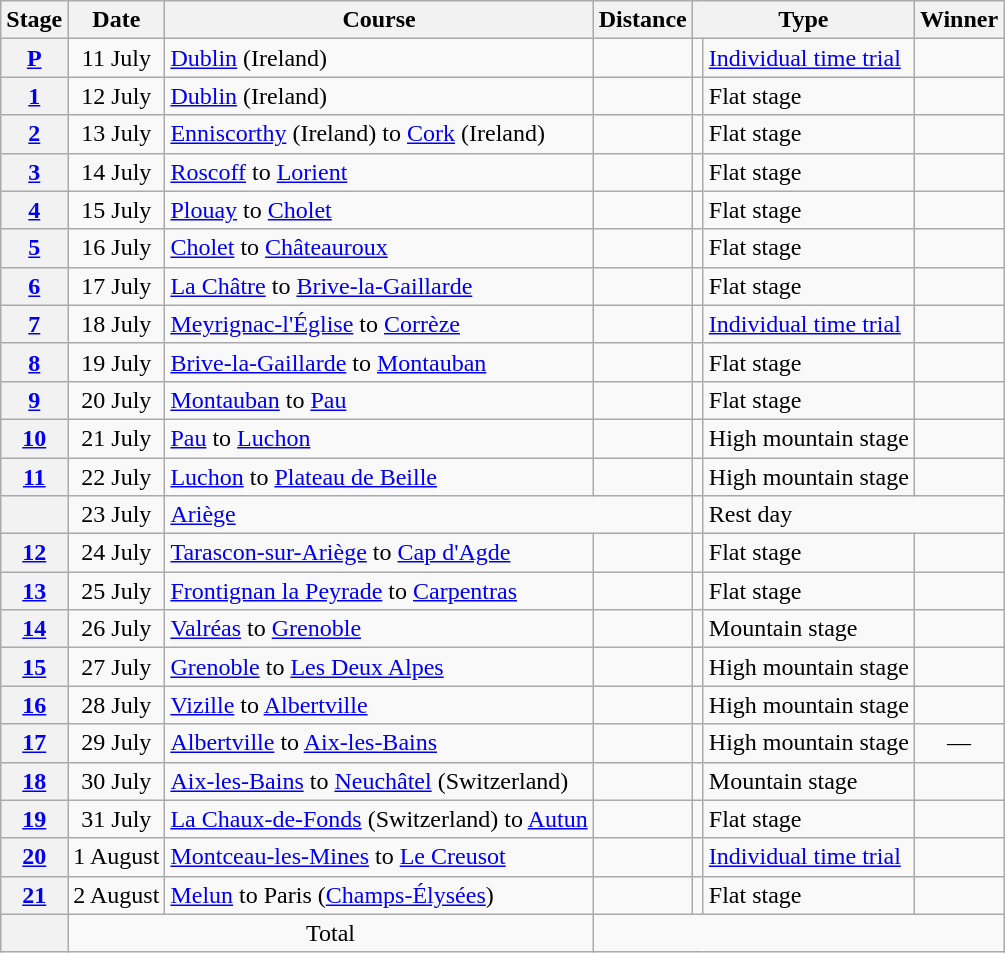<table class="wikitable">
<tr>
<th scope="col">Stage</th>
<th scope="col">Date</th>
<th scope="col">Course</th>
<th scope="col">Distance</th>
<th scope="col" colspan="2">Type</th>
<th scope="col">Winner</th>
</tr>
<tr>
<th scope="row"><a href='#'>P</a></th>
<td style="text-align:center;">11 July</td>
<td><a href='#'>Dublin</a> (Ireland)</td>
<td style="text-align:center;"></td>
<td></td>
<td><a href='#'>Individual time trial</a></td>
<td></td>
</tr>
<tr>
<th scope="row"><a href='#'>1</a></th>
<td style="text-align:center;">12 July</td>
<td><a href='#'>Dublin</a> (Ireland)</td>
<td style="text-align:center;"></td>
<td></td>
<td>Flat stage</td>
<td></td>
</tr>
<tr>
<th scope="row"><a href='#'>2</a></th>
<td style="text-align:center;">13 July</td>
<td><a href='#'>Enniscorthy</a> (Ireland) to <a href='#'>Cork</a> (Ireland)</td>
<td style="text-align:center;"></td>
<td></td>
<td>Flat stage</td>
<td></td>
</tr>
<tr>
<th scope="row"><a href='#'>3</a></th>
<td style="text-align:center;">14 July</td>
<td><a href='#'>Roscoff</a> to <a href='#'>Lorient</a></td>
<td style="text-align:center;"></td>
<td></td>
<td>Flat stage</td>
<td></td>
</tr>
<tr>
<th scope="row"><a href='#'>4</a></th>
<td style="text-align:center;">15 July</td>
<td><a href='#'>Plouay</a> to <a href='#'>Cholet</a></td>
<td style="text-align:center;"></td>
<td></td>
<td>Flat stage</td>
<td></td>
</tr>
<tr>
<th scope="row"><a href='#'>5</a></th>
<td style="text-align:center;">16 July</td>
<td><a href='#'>Cholet</a> to <a href='#'>Châteauroux</a></td>
<td style="text-align:center;"></td>
<td></td>
<td>Flat stage</td>
<td></td>
</tr>
<tr>
<th scope="row"><a href='#'>6</a></th>
<td style="text-align:center;">17 July</td>
<td><a href='#'>La Châtre</a> to <a href='#'>Brive-la-Gaillarde</a></td>
<td style="text-align:center;"></td>
<td></td>
<td>Flat stage</td>
<td></td>
</tr>
<tr>
<th scope="row"><a href='#'>7</a></th>
<td style="text-align:center;">18 July</td>
<td><a href='#'>Meyrignac-l'Église</a> to <a href='#'>Corrèze</a></td>
<td style="text-align:center;"></td>
<td></td>
<td><a href='#'>Individual time trial</a></td>
<td></td>
</tr>
<tr>
<th scope="row"><a href='#'>8</a></th>
<td style="text-align:center;">19 July</td>
<td><a href='#'>Brive-la-Gaillarde</a> to <a href='#'>Montauban</a></td>
<td style="text-align:center;"></td>
<td></td>
<td>Flat stage</td>
<td></td>
</tr>
<tr>
<th scope="row"><a href='#'>9</a></th>
<td style="text-align:center;">20 July</td>
<td><a href='#'>Montauban</a> to <a href='#'>Pau</a></td>
<td style="text-align:center;"></td>
<td></td>
<td>Flat stage</td>
<td></td>
</tr>
<tr>
<th scope="row"><a href='#'>10</a></th>
<td style="text-align:center;">21 July</td>
<td><a href='#'>Pau</a> to <a href='#'>Luchon</a></td>
<td style="text-align:center;"></td>
<td></td>
<td>High mountain stage</td>
<td></td>
</tr>
<tr>
<th scope="row"><a href='#'>11</a></th>
<td style="text-align:center;">22 July</td>
<td><a href='#'>Luchon</a> to <a href='#'>Plateau de Beille</a></td>
<td style="text-align:center;"></td>
<td></td>
<td>High mountain stage</td>
<td></td>
</tr>
<tr>
<th scope="row"></th>
<td style="text-align:center;">23 July</td>
<td colspan="2"><a href='#'>Ariège</a></td>
<td></td>
<td colspan="2">Rest day</td>
</tr>
<tr>
<th scope="row"><a href='#'>12</a></th>
<td style="text-align:center;">24 July</td>
<td><a href='#'>Tarascon-sur-Ariège</a> to <a href='#'>Cap d'Agde</a></td>
<td style="text-align:center;"></td>
<td></td>
<td>Flat stage</td>
<td></td>
</tr>
<tr>
<th scope="row"><a href='#'>13</a></th>
<td style="text-align:center;">25 July</td>
<td><a href='#'>Frontignan la Peyrade</a> to <a href='#'>Carpentras</a></td>
<td style="text-align:center;"></td>
<td></td>
<td>Flat stage</td>
<td></td>
</tr>
<tr>
<th scope="row"><a href='#'>14</a></th>
<td style="text-align:center;">26 July</td>
<td><a href='#'>Valréas</a> to <a href='#'>Grenoble</a></td>
<td style="text-align:center;"></td>
<td></td>
<td>Mountain stage</td>
<td></td>
</tr>
<tr>
<th scope="row"><a href='#'>15</a></th>
<td style="text-align:center;">27 July</td>
<td><a href='#'>Grenoble</a> to <a href='#'>Les Deux Alpes</a></td>
<td style="text-align:center;"></td>
<td></td>
<td>High mountain stage</td>
<td></td>
</tr>
<tr>
<th scope="row"><a href='#'>16</a></th>
<td style="text-align:center;">28 July</td>
<td><a href='#'>Vizille</a> to <a href='#'>Albertville</a></td>
<td style="text-align:center;"></td>
<td></td>
<td>High mountain stage</td>
<td></td>
</tr>
<tr>
<th scope="row"><a href='#'>17</a></th>
<td style="text-align:center;">29 July</td>
<td><a href='#'>Albertville</a> to <a href='#'>Aix-les-Bains</a></td>
<td style="text-align:center;"></td>
<td></td>
<td>High mountain stage</td>
<td style="text-align:center;">—</td>
</tr>
<tr>
<th scope="row"><a href='#'>18</a></th>
<td style="text-align:center;">30 July</td>
<td><a href='#'>Aix-les-Bains</a> to <a href='#'>Neuchâtel</a> (Switzerland)</td>
<td style="text-align:center;"></td>
<td></td>
<td>Mountain stage</td>
<td></td>
</tr>
<tr>
<th scope="row"><a href='#'>19</a></th>
<td style="text-align:center;">31 July</td>
<td><a href='#'>La Chaux-de-Fonds</a> (Switzerland) to <a href='#'>Autun</a></td>
<td style="text-align:center;"></td>
<td></td>
<td>Flat stage</td>
<td></td>
</tr>
<tr>
<th scope="row"><a href='#'>20</a></th>
<td style="text-align:center;">1 August</td>
<td><a href='#'>Montceau-les-Mines</a> to <a href='#'>Le Creusot</a></td>
<td style="text-align:center;"></td>
<td></td>
<td><a href='#'>Individual time trial</a></td>
<td></td>
</tr>
<tr>
<th scope="row"><a href='#'>21</a></th>
<td style="text-align:center;">2 August</td>
<td><a href='#'>Melun</a> to Paris (<a href='#'>Champs-Élysées</a>)</td>
<td style="text-align:center;"></td>
<td></td>
<td>Flat stage</td>
<td></td>
</tr>
<tr>
<th scope="row"></th>
<td colspan="2" style="text-align:center">Total</td>
<td colspan="4" style="text-align:center"></td>
</tr>
</table>
